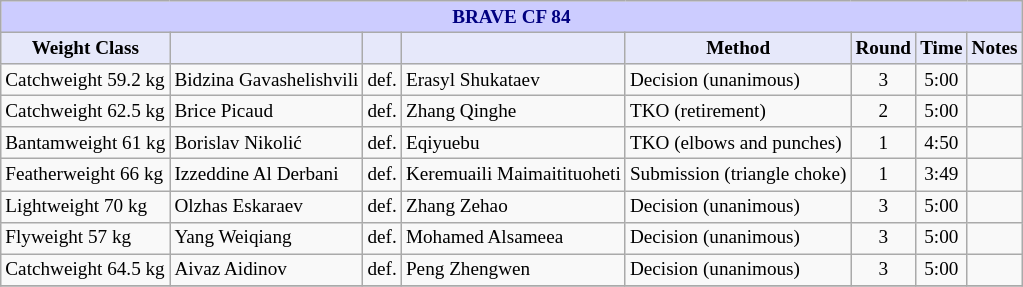<table class="wikitable" style="font-size: 80%;">
<tr>
<th colspan="8" style="background-color: #ccf; color: #000080; text-align: center;"><strong>BRAVE CF 84</strong></th>
</tr>
<tr>
<th colspan="1" style="background-color: #E6E8FA; color: #000000; text-align: center;">Weight Class</th>
<th colspan="1" style="background-color: #E6E8FA; color: #000000; text-align: center;"></th>
<th colspan="1" style="background-color: #E6E8FA; color: #000000; text-align: center;"></th>
<th colspan="1" style="background-color: #E6E8FA; color: #000000; text-align: center;"></th>
<th colspan="1" style="background-color: #E6E8FA; color: #000000; text-align: center;">Method</th>
<th colspan="1" style="background-color: #E6E8FA; color: #000000; text-align: center;">Round</th>
<th colspan="1" style="background-color: #E6E8FA; color: #000000; text-align: center;">Time</th>
<th colspan="1" style="background-color: #E6E8FA; color: #000000; text-align: center;">Notes</th>
</tr>
<tr>
<td>Catchweight 59.2 kg</td>
<td> Bidzina Gavashelishvili</td>
<td align=center>def.</td>
<td> Erasyl Shukataev</td>
<td>Decision (unanimous)</td>
<td align=center>3</td>
<td align=center>5:00</td>
<td></td>
</tr>
<tr>
<td>Catchweight 62.5 kg</td>
<td> Brice Picaud</td>
<td align=center>def.</td>
<td> Zhang Qinghe</td>
<td>TKO (retirement)</td>
<td align=center>2</td>
<td align=center>5:00</td>
<td></td>
</tr>
<tr>
<td>Bantamweight 61 kg</td>
<td> Borislav Nikolić</td>
<td align=center>def.</td>
<td> Eqiyuebu</td>
<td>TKO (elbows and punches)</td>
<td align=center>1</td>
<td align=center>4:50</td>
<td></td>
</tr>
<tr>
<td>Featherweight 66 kg</td>
<td> Izzeddine Al Derbani</td>
<td align=center>def.</td>
<td> Keremuaili Maimaitituoheti</td>
<td>Submission (triangle choke)</td>
<td align=center>1</td>
<td align=center>3:49</td>
<td></td>
</tr>
<tr>
<td>Lightweight 70 kg</td>
<td> Olzhas Eskaraev</td>
<td align=center>def.</td>
<td> Zhang Zehao</td>
<td>Decision (unanimous)</td>
<td align=center>3</td>
<td align=center>5:00</td>
<td></td>
</tr>
<tr>
<td>Flyweight 57 kg</td>
<td> Yang Weiqiang</td>
<td align=center>def.</td>
<td> Mohamed Alsameea</td>
<td>Decision (unanimous)</td>
<td align=center>3</td>
<td align=center>5:00</td>
<td></td>
</tr>
<tr>
<td>Catchweight 64.5 kg</td>
<td> Aivaz Aidinov</td>
<td align=center>def.</td>
<td> Peng Zhengwen</td>
<td>Decision (unanimous)</td>
<td align=center>3</td>
<td align=center>5:00</td>
<td></td>
</tr>
<tr>
</tr>
</table>
